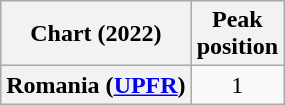<table class="wikitable plainrowheaders" style="text-align:center">
<tr>
<th scope="col">Chart (2022)</th>
<th scope="col">Peak<br>position</th>
</tr>
<tr>
<th scope="row">Romania (<a href='#'>UPFR</a>)</th>
<td>1</td>
</tr>
</table>
